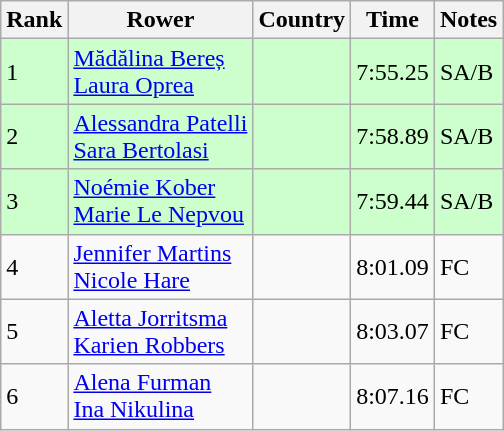<table class="wikitable">
<tr>
<th>Rank</th>
<th>Rower</th>
<th>Country</th>
<th>Time</th>
<th>Notes</th>
</tr>
<tr bgcolor=ccffcc>
<td>1</td>
<td><a href='#'>Mădălina Bereș</a><br><a href='#'>Laura Oprea</a></td>
<td></td>
<td>7:55.25</td>
<td>SA/B</td>
</tr>
<tr bgcolor=ccffcc>
<td>2</td>
<td><a href='#'>Alessandra Patelli</a><br><a href='#'>Sara Bertolasi</a></td>
<td></td>
<td>7:58.89</td>
<td>SA/B</td>
</tr>
<tr bgcolor=ccffcc>
<td>3</td>
<td><a href='#'>Noémie Kober</a><br><a href='#'>Marie Le Nepvou</a></td>
<td></td>
<td>7:59.44</td>
<td>SA/B</td>
</tr>
<tr>
<td>4</td>
<td><a href='#'>Jennifer Martins</a><br><a href='#'>Nicole Hare</a></td>
<td></td>
<td>8:01.09</td>
<td>FC</td>
</tr>
<tr>
<td>5</td>
<td><a href='#'>Aletta Jorritsma</a><br><a href='#'>Karien Robbers</a></td>
<td></td>
<td>8:03.07</td>
<td>FC</td>
</tr>
<tr>
<td>6</td>
<td><a href='#'>Alena Furman</a><br><a href='#'>Ina Nikulina</a></td>
<td></td>
<td>8:07.16</td>
<td>FC</td>
</tr>
</table>
